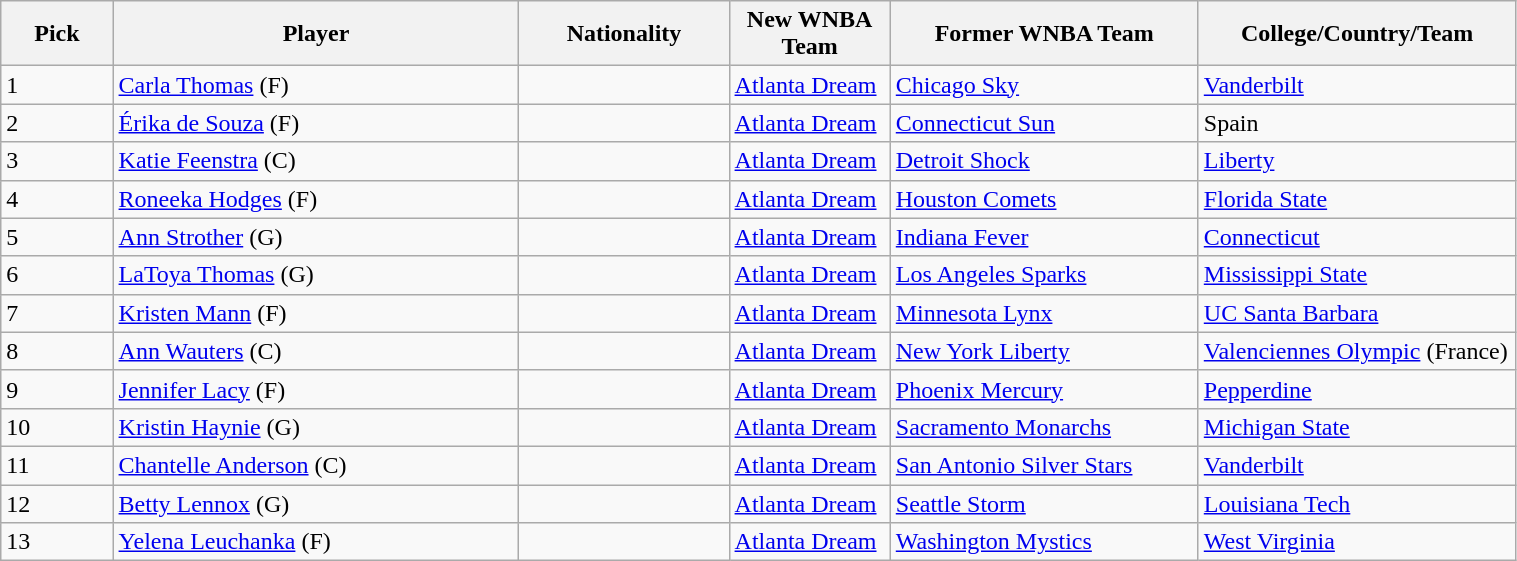<table class="wikitable" style="width:80%">
<tr>
<th width=50>Pick</th>
<th width=200>Player</th>
<th width=100>Nationality</th>
<th width=75>New WNBA Team</th>
<th width=150>Former WNBA Team</th>
<th width=100>College/Country/Team</th>
</tr>
<tr>
<td>1</td>
<td><a href='#'>Carla Thomas</a> (F)</td>
<td></td>
<td><a href='#'>Atlanta Dream</a></td>
<td><a href='#'>Chicago Sky</a></td>
<td><a href='#'>Vanderbilt</a></td>
</tr>
<tr>
<td>2</td>
<td><a href='#'>Érika de Souza</a> (F)</td>
<td></td>
<td><a href='#'>Atlanta Dream</a></td>
<td><a href='#'>Connecticut Sun</a></td>
<td>Spain</td>
</tr>
<tr>
<td>3</td>
<td><a href='#'>Katie Feenstra</a> (C)</td>
<td></td>
<td><a href='#'>Atlanta Dream</a></td>
<td><a href='#'>Detroit Shock</a></td>
<td><a href='#'>Liberty</a></td>
</tr>
<tr>
<td>4</td>
<td><a href='#'>Roneeka Hodges</a> (F)</td>
<td></td>
<td><a href='#'>Atlanta Dream</a></td>
<td><a href='#'>Houston Comets</a></td>
<td><a href='#'>Florida State</a></td>
</tr>
<tr>
<td>5</td>
<td><a href='#'>Ann Strother</a> (G)</td>
<td></td>
<td><a href='#'>Atlanta Dream</a></td>
<td><a href='#'>Indiana Fever</a></td>
<td><a href='#'>Connecticut</a></td>
</tr>
<tr>
<td>6</td>
<td><a href='#'>LaToya Thomas</a> (G)</td>
<td></td>
<td><a href='#'>Atlanta Dream</a></td>
<td><a href='#'>Los Angeles Sparks</a></td>
<td><a href='#'>Mississippi State</a></td>
</tr>
<tr>
<td>7</td>
<td><a href='#'>Kristen Mann</a> (F)</td>
<td></td>
<td><a href='#'>Atlanta Dream</a></td>
<td><a href='#'>Minnesota Lynx</a></td>
<td><a href='#'>UC Santa Barbara</a></td>
</tr>
<tr>
<td>8</td>
<td><a href='#'>Ann Wauters</a> (C)</td>
<td></td>
<td><a href='#'>Atlanta Dream</a></td>
<td><a href='#'>New York Liberty</a></td>
<td><a href='#'>Valenciennes Olympic</a> (France)</td>
</tr>
<tr>
<td>9</td>
<td><a href='#'>Jennifer Lacy</a> (F)</td>
<td></td>
<td><a href='#'>Atlanta Dream</a></td>
<td><a href='#'>Phoenix Mercury</a></td>
<td><a href='#'>Pepperdine</a></td>
</tr>
<tr>
<td>10</td>
<td><a href='#'>Kristin Haynie</a> (G)</td>
<td></td>
<td><a href='#'>Atlanta Dream</a></td>
<td><a href='#'>Sacramento Monarchs</a></td>
<td><a href='#'>Michigan State</a></td>
</tr>
<tr>
<td>11</td>
<td><a href='#'>Chantelle Anderson</a> (C)</td>
<td></td>
<td><a href='#'>Atlanta Dream</a></td>
<td><a href='#'>San Antonio Silver Stars</a></td>
<td><a href='#'>Vanderbilt</a></td>
</tr>
<tr>
<td>12</td>
<td><a href='#'>Betty Lennox</a> (G)</td>
<td></td>
<td><a href='#'>Atlanta Dream</a></td>
<td><a href='#'>Seattle Storm</a></td>
<td><a href='#'>Louisiana Tech</a></td>
</tr>
<tr>
<td>13</td>
<td><a href='#'>Yelena Leuchanka</a> (F)</td>
<td></td>
<td><a href='#'>Atlanta Dream</a></td>
<td><a href='#'>Washington Mystics</a></td>
<td><a href='#'>West Virginia</a></td>
</tr>
</table>
